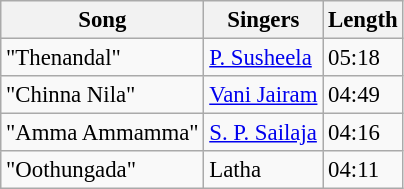<table class="wikitable" style="font-size:95%;">
<tr>
<th>Song</th>
<th>Singers</th>
<th>Length</th>
</tr>
<tr>
<td>"Thenandal"</td>
<td><a href='#'>P. Susheela</a></td>
<td>05:18</td>
</tr>
<tr>
<td>"Chinna Nila"</td>
<td><a href='#'>Vani Jairam</a></td>
<td>04:49</td>
</tr>
<tr>
<td>"Amma Ammamma"</td>
<td><a href='#'>S. P. Sailaja</a></td>
<td>04:16</td>
</tr>
<tr>
<td>"Oothungada"</td>
<td>Latha</td>
<td>04:11</td>
</tr>
</table>
